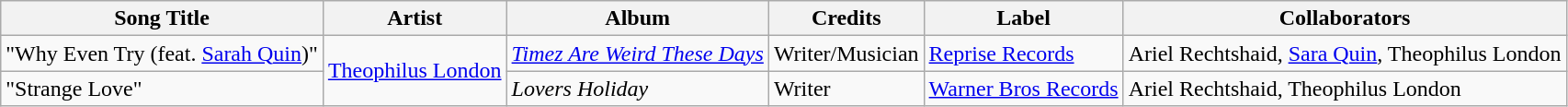<table class="wikitable">
<tr>
<th>Song Title</th>
<th>Artist</th>
<th>Album</th>
<th>Credits</th>
<th>Label</th>
<th>Collaborators</th>
</tr>
<tr>
<td>"Why Even Try (feat. <a href='#'>Sarah Quin</a>)"</td>
<td rowspan="2"><a href='#'>Theophilus London</a></td>
<td><em><a href='#'>Timez Are Weird These Days</a></em></td>
<td>Writer/Musician</td>
<td><a href='#'>Reprise Records</a></td>
<td>Ariel Rechtshaid, <a href='#'>Sara Quin</a>, Theophilus London</td>
</tr>
<tr>
<td>"Strange Love"</td>
<td><em>Lovers Holiday</em></td>
<td>Writer</td>
<td><a href='#'>Warner Bros Records</a></td>
<td>Ariel Rechtshaid, Theophilus London</td>
</tr>
</table>
